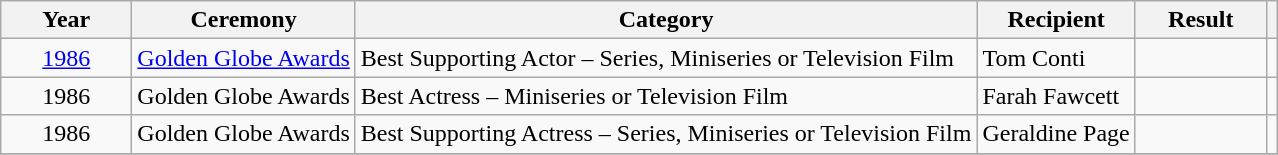<table class="wikitable">
<tr>
<th scope="col" style="width:5em;">Year</th>
<th scope="col">Ceremony</th>
<th scope="col">Category</th>
<th scope="col">Recipient</th>
<th scope="col" style="width:5em;">Result</th>
<th scope="col" class="unsortable"></th>
</tr>
<tr>
<td align=center><a href='#'>1986</a></td>
<td><a href='#'>Golden Globe Awards</a></td>
<td>Best Supporting Actor – Series, Miniseries or Television Film</td>
<td>Tom Conti</td>
<td></td>
<td></td>
</tr>
<tr>
<td align=center>1986</td>
<td>Golden Globe Awards</td>
<td>Best Actress – Miniseries or Television Film</td>
<td>Farah Fawcett</td>
<td></td>
<td></td>
</tr>
<tr>
<td align=center>1986</td>
<td>Golden Globe Awards</td>
<td>Best Supporting Actress – Series, Miniseries or Television Film</td>
<td>Geraldine Page</td>
<td></td>
<td></td>
</tr>
<tr>
</tr>
</table>
